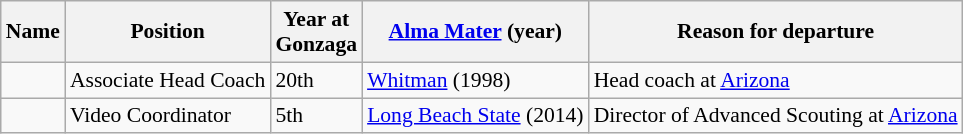<table class="wikitable sortable" style="font-size:90%;" border="1">
<tr>
<th>Name</th>
<th>Position</th>
<th>Year at<br>Gonzaga</th>
<th><a href='#'>Alma Mater</a> (year)</th>
<th ! class="unsortable">Reason for departure</th>
</tr>
<tr>
<td></td>
<td>Associate Head Coach</td>
<td>20th</td>
<td><a href='#'>Whitman</a> (1998)</td>
<td>Head coach at <a href='#'>Arizona</a></td>
</tr>
<tr>
<td></td>
<td>Video Coordinator</td>
<td>5th</td>
<td><a href='#'>Long Beach State</a> (2014)</td>
<td>Director of Advanced Scouting at <a href='#'>Arizona</a></td>
</tr>
</table>
